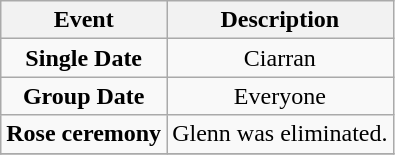<table class="wikitable sortable" style="text-align:center;">
<tr>
<th>Event</th>
<th>Description</th>
</tr>
<tr>
<td><strong>Single Date</strong></td>
<td>Ciarran</td>
</tr>
<tr>
<td><strong>Group Date</strong></td>
<td>Everyone</td>
</tr>
<tr>
<td><strong>Rose ceremony</strong></td>
<td>Glenn was eliminated.</td>
</tr>
<tr>
</tr>
</table>
